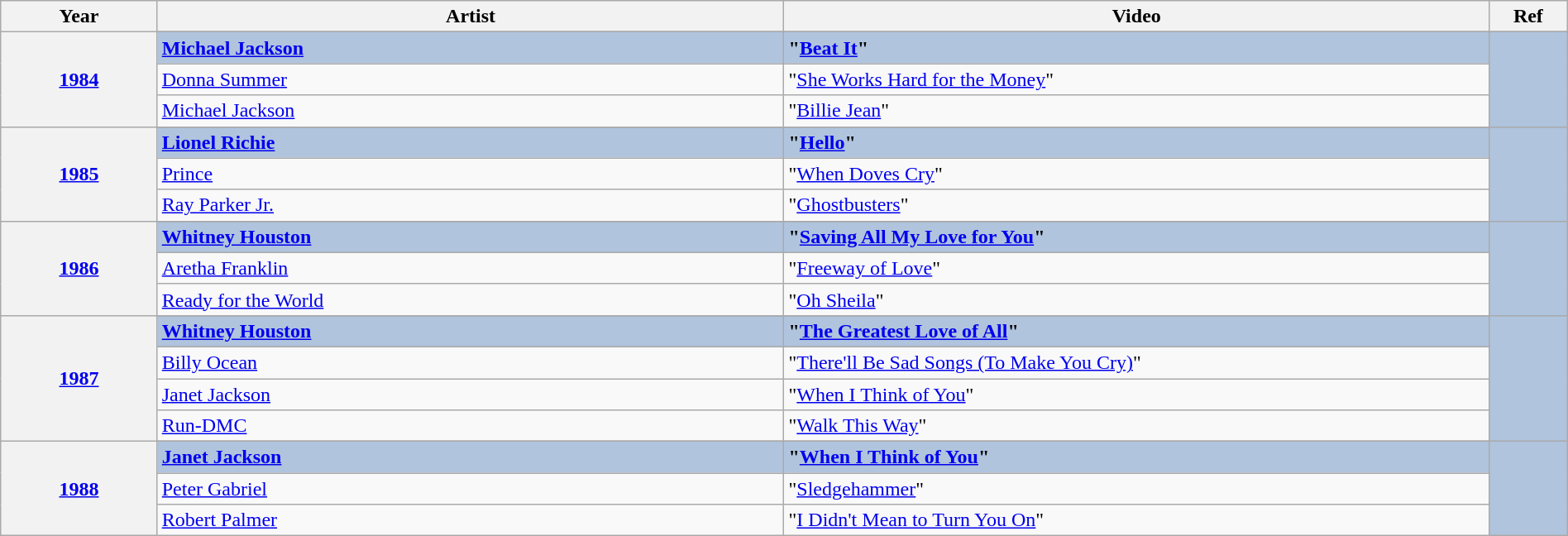<table class="wikitable" width="100%">
<tr>
<th width="10%">Year</th>
<th width="40%">Artist</th>
<th width="45%">Video</th>
<th width="5%">Ref</th>
</tr>
<tr>
<th rowspan="4" align="center"><a href='#'>1984<br></a></th>
</tr>
<tr style="background:#B0C4DE">
<td><strong><a href='#'>Michael Jackson</a></strong></td>
<td><strong>"<a href='#'>Beat It</a>"</strong></td>
<td rowspan="4" align="center"></td>
</tr>
<tr>
<td><a href='#'>Donna Summer</a></td>
<td>"<a href='#'>She Works Hard for the Money</a>"</td>
</tr>
<tr>
<td><a href='#'>Michael Jackson</a></td>
<td>"<a href='#'>Billie Jean</a>"</td>
</tr>
<tr>
<th rowspan="4" align="center"><a href='#'>1985<br></a></th>
</tr>
<tr style="background:#B0C4DE">
<td><strong><a href='#'>Lionel Richie</a></strong></td>
<td><strong>"<a href='#'>Hello</a>"</strong></td>
<td rowspan="4" align="center"></td>
</tr>
<tr>
<td><a href='#'>Prince</a></td>
<td>"<a href='#'>When Doves Cry</a>"</td>
</tr>
<tr>
<td><a href='#'>Ray Parker Jr.</a></td>
<td>"<a href='#'>Ghostbusters</a>"</td>
</tr>
<tr>
<th rowspan="4" align="center"><a href='#'>1986<br></a></th>
</tr>
<tr style="background:#B0C4DE">
<td><strong><a href='#'>Whitney Houston</a></strong></td>
<td><strong>"<a href='#'>Saving All My Love for You</a>"</strong></td>
<td rowspan="4" align="center"></td>
</tr>
<tr>
<td><a href='#'>Aretha Franklin</a></td>
<td>"<a href='#'>Freeway of Love</a>"</td>
</tr>
<tr>
<td><a href='#'>Ready for the World</a></td>
<td>"<a href='#'>Oh Sheila</a>"</td>
</tr>
<tr>
<th rowspan="5" align="center"><a href='#'>1987<br></a></th>
</tr>
<tr style="background:#B0C4DE">
<td><strong><a href='#'>Whitney Houston</a></strong></td>
<td><strong>"<a href='#'>The Greatest Love of All</a>"</strong></td>
<td rowspan="5" align="center"></td>
</tr>
<tr>
<td><a href='#'>Billy Ocean</a></td>
<td>"<a href='#'>There'll Be Sad Songs (To Make You Cry)</a>"</td>
</tr>
<tr>
<td><a href='#'>Janet Jackson</a></td>
<td>"<a href='#'>When I Think of You</a>"</td>
</tr>
<tr>
<td><a href='#'>Run-DMC</a></td>
<td>"<a href='#'>Walk This Way</a>"</td>
</tr>
<tr>
<th rowspan="4" align="center"><a href='#'>1988<br></a></th>
</tr>
<tr style="background:#B0C4DE">
<td><strong><a href='#'>Janet Jackson</a></strong></td>
<td><strong>"<a href='#'>When I Think of You</a>"</strong></td>
<td rowspan="4" align="center"></td>
</tr>
<tr>
<td><a href='#'>Peter Gabriel</a></td>
<td>"<a href='#'>Sledgehammer</a>"</td>
</tr>
<tr>
<td><a href='#'>Robert Palmer</a></td>
<td>"<a href='#'>I Didn't Mean to Turn You On</a>"</td>
</tr>
</table>
